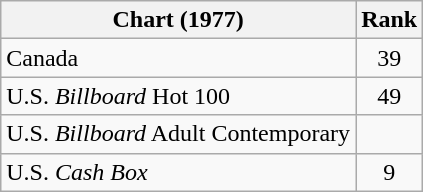<table class="wikitable sortable">
<tr>
<th align="left">Chart (1977)</th>
<th style="text-align:center;">Rank</th>
</tr>
<tr>
<td>Canada</td>
<td style="text-align:center;">39</td>
</tr>
<tr>
<td>U.S. <em>Billboard</em> Hot 100</td>
<td style="text-align:center;">49</td>
</tr>
<tr>
<td>U.S. <em>Billboard</em> Adult Contemporary </td>
<td></td>
</tr>
<tr>
<td>U.S. <em>Cash Box</em> </td>
<td style="text-align:center;">9</td>
</tr>
</table>
